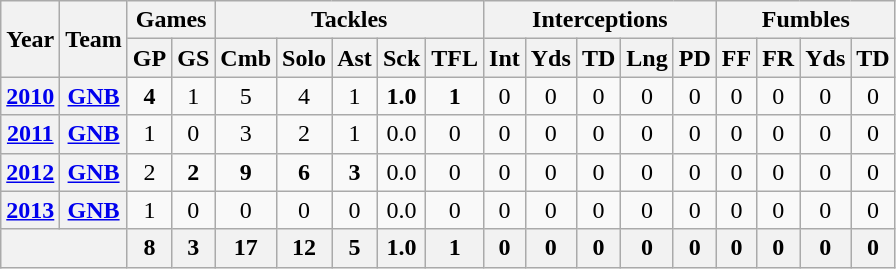<table class="wikitable" style="text-align:center">
<tr>
<th rowspan="2">Year</th>
<th rowspan="2">Team</th>
<th colspan="2">Games</th>
<th colspan="5">Tackles</th>
<th colspan="5">Interceptions</th>
<th colspan="4">Fumbles</th>
</tr>
<tr>
<th>GP</th>
<th>GS</th>
<th>Cmb</th>
<th>Solo</th>
<th>Ast</th>
<th>Sck</th>
<th>TFL</th>
<th>Int</th>
<th>Yds</th>
<th>TD</th>
<th>Lng</th>
<th>PD</th>
<th>FF</th>
<th>FR</th>
<th>Yds</th>
<th>TD</th>
</tr>
<tr>
<th><a href='#'>2010</a></th>
<th><a href='#'>GNB</a></th>
<td><strong>4</strong></td>
<td>1</td>
<td>5</td>
<td>4</td>
<td>1</td>
<td><strong>1.0</strong></td>
<td><strong>1</strong></td>
<td>0</td>
<td>0</td>
<td>0</td>
<td>0</td>
<td>0</td>
<td>0</td>
<td>0</td>
<td>0</td>
<td>0</td>
</tr>
<tr>
<th><a href='#'>2011</a></th>
<th><a href='#'>GNB</a></th>
<td>1</td>
<td>0</td>
<td>3</td>
<td>2</td>
<td>1</td>
<td>0.0</td>
<td>0</td>
<td>0</td>
<td>0</td>
<td>0</td>
<td>0</td>
<td>0</td>
<td>0</td>
<td>0</td>
<td>0</td>
<td>0</td>
</tr>
<tr>
<th><a href='#'>2012</a></th>
<th><a href='#'>GNB</a></th>
<td>2</td>
<td><strong>2</strong></td>
<td><strong>9</strong></td>
<td><strong>6</strong></td>
<td><strong>3</strong></td>
<td>0.0</td>
<td>0</td>
<td>0</td>
<td>0</td>
<td>0</td>
<td>0</td>
<td>0</td>
<td>0</td>
<td>0</td>
<td>0</td>
<td>0</td>
</tr>
<tr>
<th><a href='#'>2013</a></th>
<th><a href='#'>GNB</a></th>
<td>1</td>
<td>0</td>
<td>0</td>
<td>0</td>
<td>0</td>
<td>0.0</td>
<td>0</td>
<td>0</td>
<td>0</td>
<td>0</td>
<td>0</td>
<td>0</td>
<td>0</td>
<td>0</td>
<td>0</td>
<td>0</td>
</tr>
<tr>
<th colspan="2"></th>
<th>8</th>
<th>3</th>
<th>17</th>
<th>12</th>
<th>5</th>
<th>1.0</th>
<th>1</th>
<th>0</th>
<th>0</th>
<th>0</th>
<th>0</th>
<th>0</th>
<th>0</th>
<th>0</th>
<th>0</th>
<th>0</th>
</tr>
</table>
